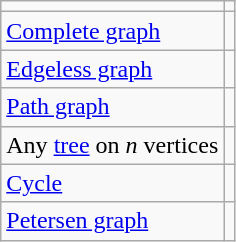<table class="wikitable">
<tr>
<td></td>
<td></td>
</tr>
<tr>
<td><a href='#'>Complete graph</a></td>
<td></td>
</tr>
<tr>
<td><a href='#'>Edgeless graph</a></td>
<td></td>
</tr>
<tr>
<td><a href='#'>Path graph</a></td>
<td></td>
</tr>
<tr>
<td>Any <a href='#'>tree</a> on <em>n</em> vertices</td>
<td></td>
</tr>
<tr>
<td><a href='#'>Cycle</a></td>
<td></td>
</tr>
<tr>
<td><a href='#'>Petersen graph</a></td>
<td></td>
</tr>
</table>
